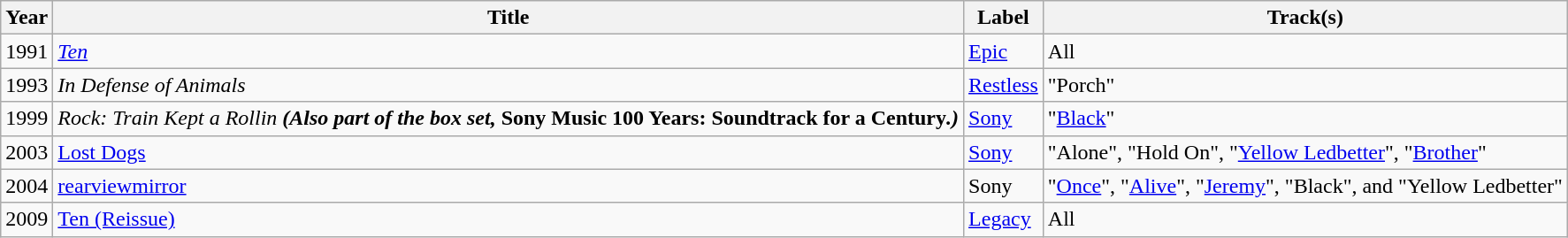<table class="wikitable" border="1">
<tr>
<th><strong>Year</strong></th>
<th><strong>Title</strong></th>
<th><strong>Label</strong></th>
<th><strong>Track(s)</strong></th>
</tr>
<tr>
<td>1991</td>
<td><em><a href='#'>Ten</a></em></td>
<td><a href='#'>Epic</a></td>
<td>All</td>
</tr>
<tr>
<td>1993</td>
<td><em>In Defense of Animals</em></td>
<td><a href='#'>Restless</a></td>
<td>"Porch"</td>
</tr>
<tr>
<td>1999</td>
<td><em>Rock: Train Kept a Rollin<strong> (Also part of the box set, </em>Sony Music 100 Years: Soundtrack for a Century<em>.)</td>
<td><a href='#'>Sony</a></td>
<td>"<a href='#'>Black</a>"</td>
</tr>
<tr>
<td>2003</td>
<td></em><a href='#'>Lost Dogs</a><em></td>
<td><a href='#'>Sony</a></td>
<td>"Alone", "Hold On", "<a href='#'>Yellow Ledbetter</a>", "<a href='#'>Brother</a>"</td>
</tr>
<tr>
<td>2004</td>
<td></em><a href='#'>rearviewmirror</a><em></td>
<td>Sony</td>
<td>"<a href='#'>Once</a>", "<a href='#'>Alive</a>", "<a href='#'>Jeremy</a>", "Black", and "Yellow Ledbetter"</td>
</tr>
<tr>
<td>2009</td>
<td></em><a href='#'>Ten (Reissue)</a><em></td>
<td><a href='#'>Legacy</a></td>
<td>All</td>
</tr>
</table>
